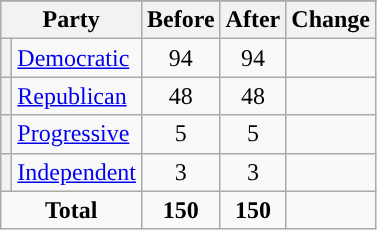<table class="wikitable" style="text-align:center;">
<tr>
</tr>
<tr>
<th colspan=2>Party</th>
<th>Before</th>
<th>After</th>
<th>Change</th>
</tr>
<tr>
<th style="background-color:"></th>
<td style="text-align:left;"><a href='#'>Democratic</a></td>
<td>94</td>
<td>94</td>
<td></td>
</tr>
<tr>
<th style="background-color:"></th>
<td style="text-align:left;"><a href='#'>Republican</a></td>
<td>48</td>
<td>48</td>
<td></td>
</tr>
<tr>
<th style="background-color:"></th>
<td style="text-align:left;"><a href='#'>Progressive</a></td>
<td>5</td>
<td>5</td>
<td></td>
</tr>
<tr>
<th style="background-color:"></th>
<td style="text-align:left;"><a href='#'>Independent</a></td>
<td>3</td>
<td>3</td>
<td></td>
</tr>
<tr>
<td colspan=2><strong>Total</strong></td>
<td><strong>150</strong></td>
<td><strong>150</strong></td>
<td></td>
</tr>
</table>
